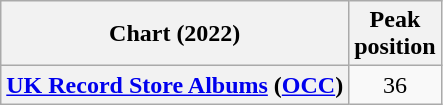<table class="wikitable plainrowheaders" style="text-align:center">
<tr>
<th scope="col">Chart (2022)</th>
<th scope="col">Peak<br>position</th>
</tr>
<tr>
<th scope="row"><a href='#'>UK Record Store Albums</a> (<a href='#'>OCC</a>)</th>
<td>36</td>
</tr>
</table>
